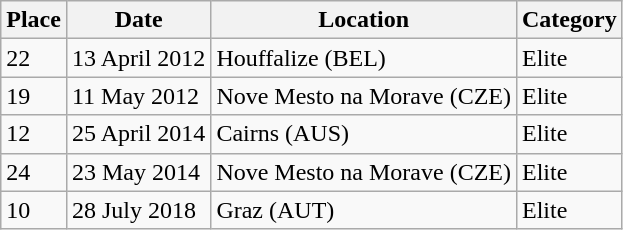<table class="wikitable">
<tr>
<th>Place</th>
<th>Date</th>
<th>Location</th>
<th>Category</th>
</tr>
<tr>
<td>22</td>
<td>13 April 2012</td>
<td>Houffalize (BEL)</td>
<td>Elite</td>
</tr>
<tr>
<td>19</td>
<td>11 May 2012</td>
<td>Nove Mesto na Morave (CZE)</td>
<td>Elite</td>
</tr>
<tr>
<td>12</td>
<td>25 April 2014</td>
<td>Cairns (AUS)</td>
<td>Elite</td>
</tr>
<tr>
<td>24</td>
<td>23 May 2014</td>
<td>Nove Mesto na Morave (CZE)</td>
<td>Elite</td>
</tr>
<tr>
<td>10</td>
<td>28 July 2018</td>
<td>Graz (AUT)</td>
<td>Elite</td>
</tr>
</table>
